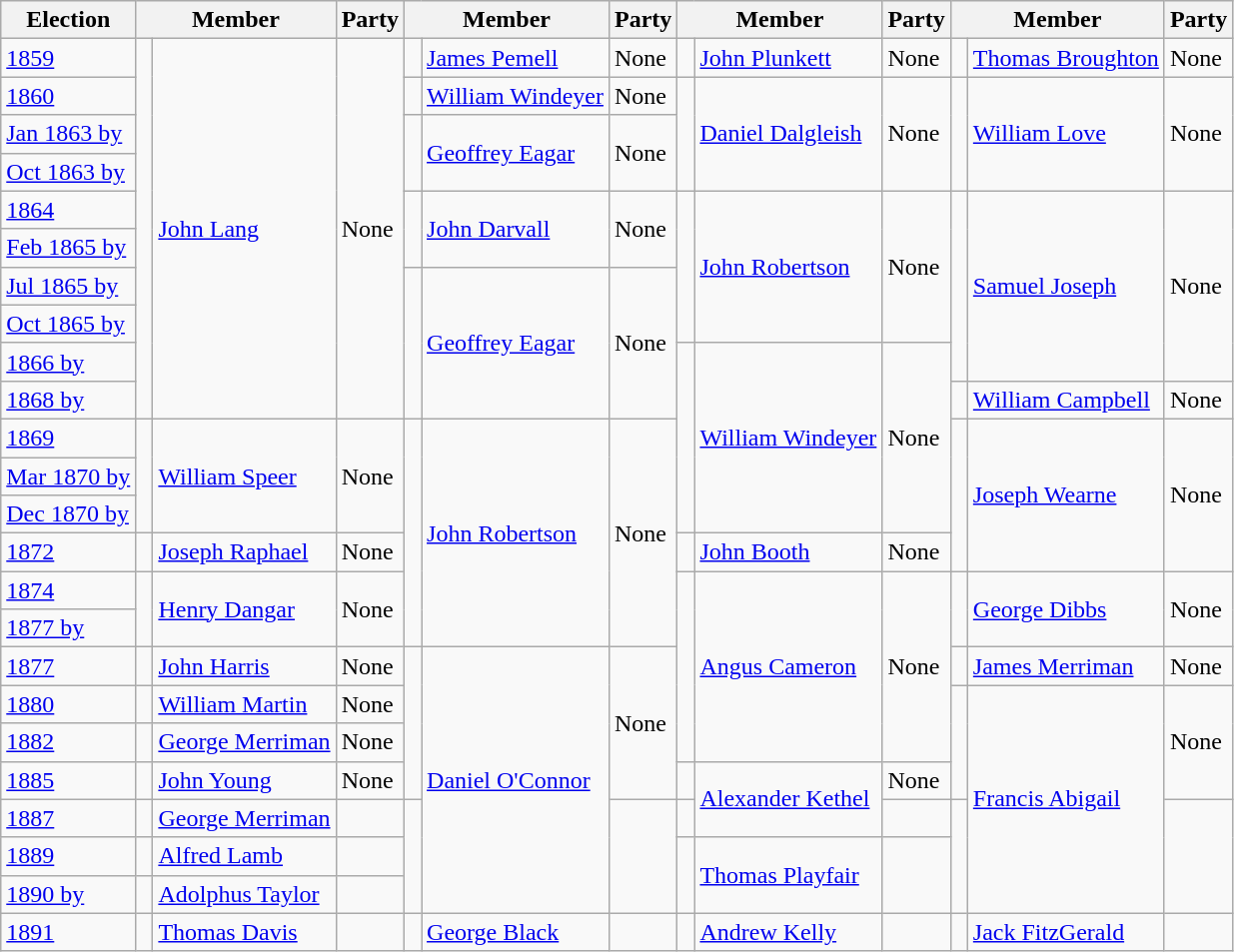<table class="wikitable">
<tr>
<th>Election</th>
<th colspan="2">Member</th>
<th>Party</th>
<th colspan="2">Member</th>
<th>Party</th>
<th colspan="2">Member</th>
<th>Party</th>
<th colspan="2">Member</th>
<th>Party</th>
</tr>
<tr>
<td><a href='#'>1859</a></td>
<td rowspan="10" > </td>
<td rowspan="10"><a href='#'>John Lang</a></td>
<td rowspan="10">None</td>
<td> </td>
<td><a href='#'>James Pemell</a></td>
<td>None</td>
<td> </td>
<td><a href='#'>John Plunkett</a></td>
<td>None</td>
<td> </td>
<td><a href='#'>Thomas Broughton</a></td>
<td>None</td>
</tr>
<tr>
<td><a href='#'>1860</a></td>
<td> </td>
<td><a href='#'>William Windeyer</a></td>
<td>None</td>
<td rowspan="3" > </td>
<td rowspan="3"><a href='#'>Daniel Dalgleish</a></td>
<td rowspan="3">None</td>
<td rowspan="3" > </td>
<td rowspan="3"><a href='#'>William Love</a></td>
<td rowspan="3">None</td>
</tr>
<tr>
<td><a href='#'>Jan 1863 by</a></td>
<td rowspan="2" > </td>
<td rowspan="2"><a href='#'>Geoffrey Eagar</a></td>
<td rowspan="2">None</td>
</tr>
<tr>
<td><a href='#'>Oct 1863 by</a></td>
</tr>
<tr>
<td><a href='#'>1864</a></td>
<td rowspan="2" > </td>
<td rowspan="2"><a href='#'>John Darvall</a></td>
<td rowspan="2">None</td>
<td rowspan="4" > </td>
<td rowspan="4"><a href='#'>John Robertson</a></td>
<td rowspan="4">None</td>
<td rowspan="5" > </td>
<td rowspan="5"><a href='#'>Samuel Joseph</a></td>
<td rowspan="5">None</td>
</tr>
<tr>
<td><a href='#'>Feb 1865 by</a></td>
</tr>
<tr>
<td><a href='#'>Jul 1865 by</a></td>
<td rowspan="4" > </td>
<td rowspan="4"><a href='#'>Geoffrey Eagar</a></td>
<td rowspan="4">None</td>
</tr>
<tr>
<td><a href='#'>Oct 1865 by</a></td>
</tr>
<tr>
<td><a href='#'>1866 by</a></td>
<td rowspan="5" > </td>
<td rowspan="5"><a href='#'>William Windeyer</a></td>
<td rowspan="5">None</td>
</tr>
<tr>
<td><a href='#'>1868 by</a></td>
<td> </td>
<td><a href='#'>William Campbell</a></td>
<td>None</td>
</tr>
<tr>
<td><a href='#'>1869</a></td>
<td rowspan="3" > </td>
<td rowspan="3"><a href='#'>William Speer</a></td>
<td rowspan="3">None</td>
<td rowspan="6" > </td>
<td rowspan="6"><a href='#'>John Robertson</a></td>
<td rowspan="6">None</td>
<td rowspan="4" > </td>
<td rowspan="4"><a href='#'>Joseph Wearne</a></td>
<td rowspan="4">None</td>
</tr>
<tr>
<td><a href='#'>Mar 1870 by</a></td>
</tr>
<tr>
<td><a href='#'>Dec 1870 by</a></td>
</tr>
<tr>
<td><a href='#'>1872</a></td>
<td> </td>
<td><a href='#'>Joseph Raphael</a></td>
<td>None</td>
<td> </td>
<td><a href='#'>John Booth</a></td>
<td>None</td>
</tr>
<tr>
<td><a href='#'>1874</a></td>
<td rowspan="2" > </td>
<td rowspan="2"><a href='#'>Henry Dangar</a></td>
<td rowspan="2">None</td>
<td rowspan="5" > </td>
<td rowspan="5"><a href='#'>Angus Cameron</a></td>
<td rowspan="5">None</td>
<td rowspan="2" > </td>
<td rowspan="2"><a href='#'>George Dibbs</a></td>
<td rowspan="2">None</td>
</tr>
<tr>
<td><a href='#'>1877 by</a></td>
</tr>
<tr>
<td><a href='#'>1877</a></td>
<td> </td>
<td><a href='#'>John Harris</a></td>
<td>None</td>
<td rowspan="4" > </td>
<td rowspan="7"><a href='#'>Daniel O'Connor</a></td>
<td rowspan="4">None</td>
<td> </td>
<td><a href='#'>James Merriman</a></td>
<td>None</td>
</tr>
<tr>
<td><a href='#'>1880</a></td>
<td> </td>
<td><a href='#'>William Martin</a></td>
<td>None</td>
<td rowspan="3" > </td>
<td rowspan="6"><a href='#'>Francis Abigail</a></td>
<td rowspan="3">None</td>
</tr>
<tr>
<td><a href='#'>1882</a></td>
<td> </td>
<td><a href='#'>George Merriman</a></td>
<td>None</td>
</tr>
<tr>
<td><a href='#'>1885</a></td>
<td> </td>
<td><a href='#'>John Young</a></td>
<td>None</td>
<td> </td>
<td rowspan="2"><a href='#'>Alexander Kethel</a></td>
<td>None</td>
</tr>
<tr>
<td><a href='#'>1887</a></td>
<td> </td>
<td><a href='#'>George Merriman</a></td>
<td></td>
<td rowspan="3" > </td>
<td rowspan="3"></td>
<td> </td>
<td></td>
<td rowspan="3" > </td>
<td rowspan="3"></td>
</tr>
<tr>
<td><a href='#'>1889</a></td>
<td> </td>
<td><a href='#'>Alfred Lamb</a></td>
<td></td>
<td rowspan="2" > </td>
<td rowspan="2"><a href='#'>Thomas Playfair</a></td>
<td rowspan="2"></td>
</tr>
<tr>
<td><a href='#'>1890 by</a></td>
<td> </td>
<td><a href='#'>Adolphus Taylor</a></td>
<td></td>
</tr>
<tr>
<td><a href='#'>1891</a></td>
<td> </td>
<td><a href='#'>Thomas Davis</a></td>
<td></td>
<td> </td>
<td><a href='#'>George Black</a></td>
<td></td>
<td> </td>
<td><a href='#'>Andrew Kelly</a></td>
<td></td>
<td> </td>
<td><a href='#'>Jack FitzGerald</a></td>
<td></td>
</tr>
</table>
